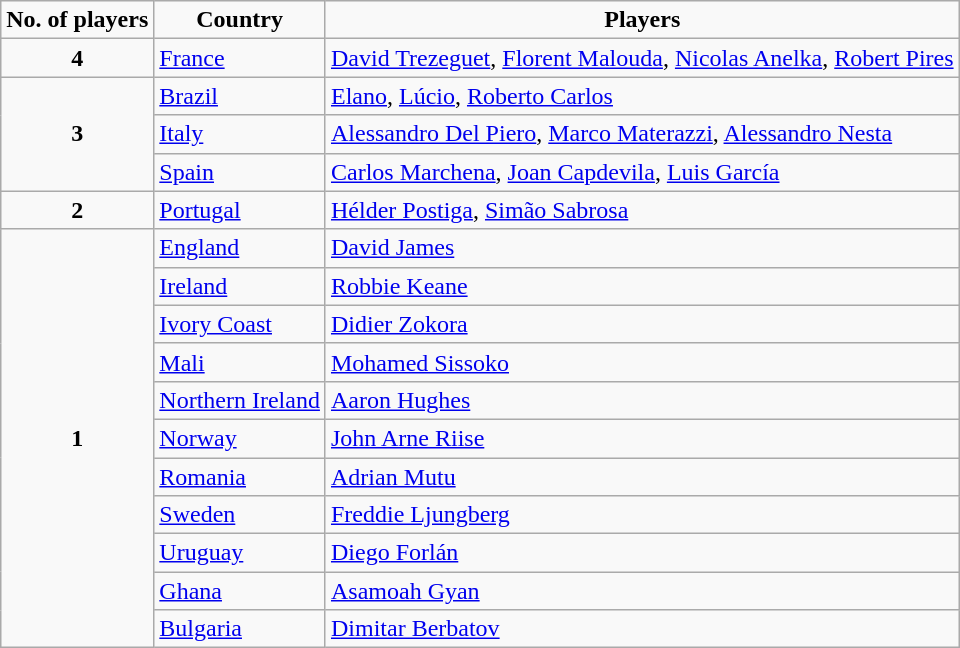<table class="wikitable" style="text-align:left;">
<tr style="text-align:center; background:;">
<td><span><strong>No. of players</strong></span></td>
<td><span><strong>Country</strong></span></td>
<td><span><strong>Players</strong></span></td>
</tr>
<tr>
<td align=center><strong>4</strong></td>
<td> <a href='#'>France</a></td>
<td><a href='#'>David Trezeguet</a>, <a href='#'>Florent Malouda</a>, <a href='#'>Nicolas Anelka</a>, <a href='#'>Robert Pires</a></td>
</tr>
<tr>
<td rowspan="3" align=center><strong>3</strong></td>
<td> <a href='#'>Brazil</a></td>
<td><a href='#'>Elano</a>, <a href='#'>Lúcio</a>, <a href='#'>Roberto Carlos</a></td>
</tr>
<tr>
<td> <a href='#'>Italy</a></td>
<td><a href='#'>Alessandro Del Piero</a>, <a href='#'>Marco Materazzi</a>, <a href='#'>Alessandro Nesta</a></td>
</tr>
<tr>
<td> <a href='#'>Spain</a></td>
<td><a href='#'>Carlos Marchena</a>, <a href='#'>Joan Capdevila</a>, <a href='#'>Luis García</a></td>
</tr>
<tr>
<td align=center><strong>2</strong></td>
<td> <a href='#'>Portugal</a></td>
<td><a href='#'>Hélder Postiga</a>, <a href='#'>Simão Sabrosa</a></td>
</tr>
<tr>
<td rowspan="12" align=center><strong>1</strong></td>
<td> <a href='#'>England</a></td>
<td><a href='#'>David James</a></td>
</tr>
<tr>
<td> <a href='#'>Ireland</a></td>
<td><a href='#'>Robbie Keane</a></td>
</tr>
<tr>
<td> <a href='#'>Ivory Coast</a></td>
<td><a href='#'>Didier Zokora</a></td>
</tr>
<tr>
<td> <a href='#'>Mali</a></td>
<td><a href='#'>Mohamed Sissoko</a></td>
</tr>
<tr>
<td> <a href='#'>Northern Ireland</a></td>
<td><a href='#'>Aaron Hughes</a></td>
</tr>
<tr>
<td> <a href='#'>Norway</a></td>
<td><a href='#'>John Arne Riise</a></td>
</tr>
<tr>
<td> <a href='#'>Romania</a></td>
<td><a href='#'>Adrian Mutu</a></td>
</tr>
<tr>
<td> <a href='#'>Sweden</a></td>
<td><a href='#'>Freddie Ljungberg</a></td>
</tr>
<tr>
<td> <a href='#'>Uruguay</a></td>
<td><a href='#'>Diego Forlán</a></td>
</tr>
<tr>
<td> <a href='#'>Ghana</a></td>
<td><a href='#'>Asamoah Gyan</a></td>
</tr>
<tr>
<td> <a href='#'>Bulgaria</a></td>
<td><a href='#'>Dimitar Berbatov</a></td>
</tr>
</table>
